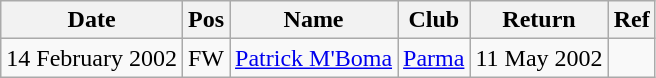<table class="wikitable" style="text-align: left">
<tr>
<th>Date</th>
<th>Pos</th>
<th>Name</th>
<th>Club</th>
<th>Return</th>
<th>Ref</th>
</tr>
<tr>
<td>14 February 2002</td>
<td>FW</td>
<td> <a href='#'>Patrick M'Boma</a></td>
<td><a href='#'>Parma</a></td>
<td>11 May 2002</td>
<td style="text-align: center"></td>
</tr>
</table>
